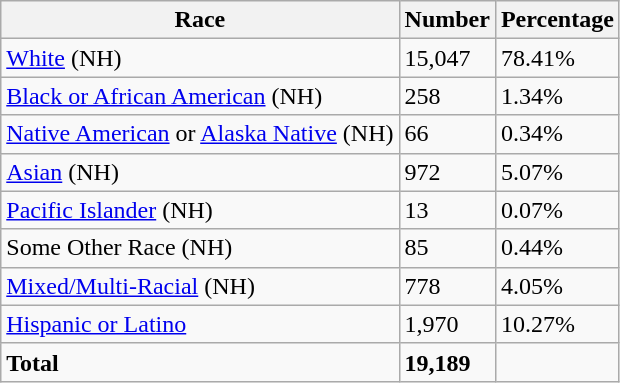<table class="wikitable">
<tr>
<th>Race</th>
<th>Number</th>
<th>Percentage</th>
</tr>
<tr>
<td><a href='#'>White</a> (NH)</td>
<td>15,047</td>
<td>78.41%</td>
</tr>
<tr>
<td><a href='#'>Black or African American</a> (NH)</td>
<td>258</td>
<td>1.34%</td>
</tr>
<tr>
<td><a href='#'>Native American</a> or <a href='#'>Alaska Native</a> (NH)</td>
<td>66</td>
<td>0.34%</td>
</tr>
<tr>
<td><a href='#'>Asian</a> (NH)</td>
<td>972</td>
<td>5.07%</td>
</tr>
<tr>
<td><a href='#'>Pacific Islander</a> (NH)</td>
<td>13</td>
<td>0.07%</td>
</tr>
<tr>
<td>Some Other Race (NH)</td>
<td>85</td>
<td>0.44%</td>
</tr>
<tr>
<td><a href='#'>Mixed/Multi-Racial</a> (NH)</td>
<td>778</td>
<td>4.05%</td>
</tr>
<tr>
<td><a href='#'>Hispanic or Latino</a></td>
<td>1,970</td>
<td>10.27%</td>
</tr>
<tr>
<td><strong>Total</strong></td>
<td><strong>19,189</strong></td>
<td></td>
</tr>
</table>
